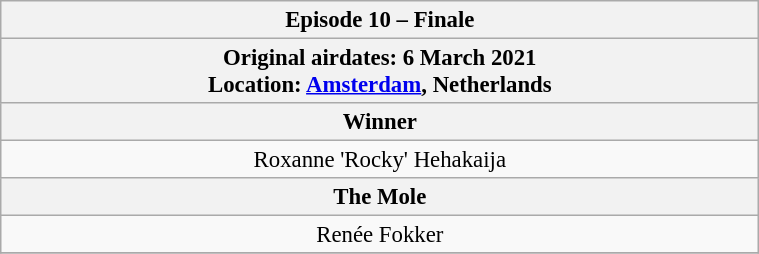<table class="wikitable" style="font-size: 95%; margin: 10px" align="right" width="40%">
<tr>
<th colspan=3>Episode 10 – Finale</th>
</tr>
<tr>
<th colspan=3>Original airdates: 6 March 2021<br>Location: <a href='#'>Amsterdam</a>, Netherlands</th>
</tr>
<tr>
<th colspan=3>Winner</th>
</tr>
<tr>
<td colspan=3 align="center">Roxanne 'Rocky' Hehakaija</td>
</tr>
<tr>
<th colspan=3>The Mole</th>
</tr>
<tr>
<td colspan=3 align="center">Renée Fokker</td>
</tr>
<tr>
</tr>
</table>
